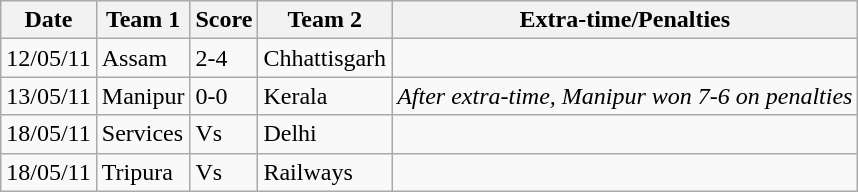<table class="wikitable">
<tr>
<th>Date</th>
<th>Team 1</th>
<th>Score</th>
<th>Team 2</th>
<th>Extra-time/Penalties</th>
</tr>
<tr>
<td>12/05/11</td>
<td>Assam</td>
<td>2-4</td>
<td>Chhattisgarh</td>
<td></td>
</tr>
<tr>
<td>13/05/11</td>
<td>Manipur</td>
<td>0-0</td>
<td>Kerala</td>
<td><em>After extra-time, Manipur won 7-6 on penalties</em></td>
</tr>
<tr>
<td>18/05/11</td>
<td>Services</td>
<td>Vs</td>
<td>Delhi</td>
<td></td>
</tr>
<tr>
<td>18/05/11</td>
<td>Tripura</td>
<td>Vs</td>
<td>Railways</td>
<td></td>
</tr>
</table>
